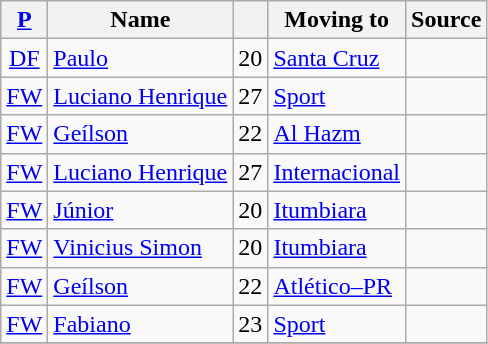<table class="wikitable sortable" style="text-align:center;">
<tr>
<th><a href='#'>P</a></th>
<th>Name</th>
<th></th>
<th>Moving to</th>
<th>Source</th>
</tr>
<tr>
<td><a href='#'>DF</a></td>
<td style="text-align:left;"> <a href='#'>Paulo</a></td>
<td>20</td>
<td style="text-align:left;"><a href='#'>Santa Cruz</a></td>
<td><small></small></td>
</tr>
<tr>
<td><a href='#'>FW</a></td>
<td style="text-align:left;"> <a href='#'>Luciano Henrique</a></td>
<td>27</td>
<td style="text-align:left;"><a href='#'>Sport</a></td>
<td><small></small></td>
</tr>
<tr>
<td><a href='#'>FW</a></td>
<td style="text-align:left;"> <a href='#'>Geílson</a></td>
<td>22</td>
<td style="text-align:left;"><a href='#'>Al Hazm</a> </td>
<td><small></small></td>
</tr>
<tr>
<td><a href='#'>FW</a></td>
<td style="text-align:left;"> <a href='#'>Luciano Henrique</a></td>
<td>27</td>
<td style="text-align:left;"><a href='#'>Internacional</a></td>
<td><small></small></td>
</tr>
<tr>
<td><a href='#'>FW</a></td>
<td style="text-align:left;"> <a href='#'>Júnior</a></td>
<td>20</td>
<td style="text-align:left;"><a href='#'>Itumbiara</a></td>
<td><small></small></td>
</tr>
<tr>
<td><a href='#'>FW</a></td>
<td style="text-align:left;"> <a href='#'>Vinicius Simon</a></td>
<td>20</td>
<td style="text-align:left;"><a href='#'>Itumbiara</a></td>
<td><small></small></td>
</tr>
<tr>
<td><a href='#'>FW</a></td>
<td style="text-align:left;"> <a href='#'>Geílson</a></td>
<td>22</td>
<td style="text-align:left;"><a href='#'>Atlético–PR</a></td>
<td><small></small></td>
</tr>
<tr>
<td><a href='#'>FW</a></td>
<td style="text-align:left;"> <a href='#'>Fabiano</a></td>
<td>23</td>
<td style="text-align:left;"><a href='#'>Sport</a></td>
<td><small></small></td>
</tr>
<tr>
</tr>
</table>
